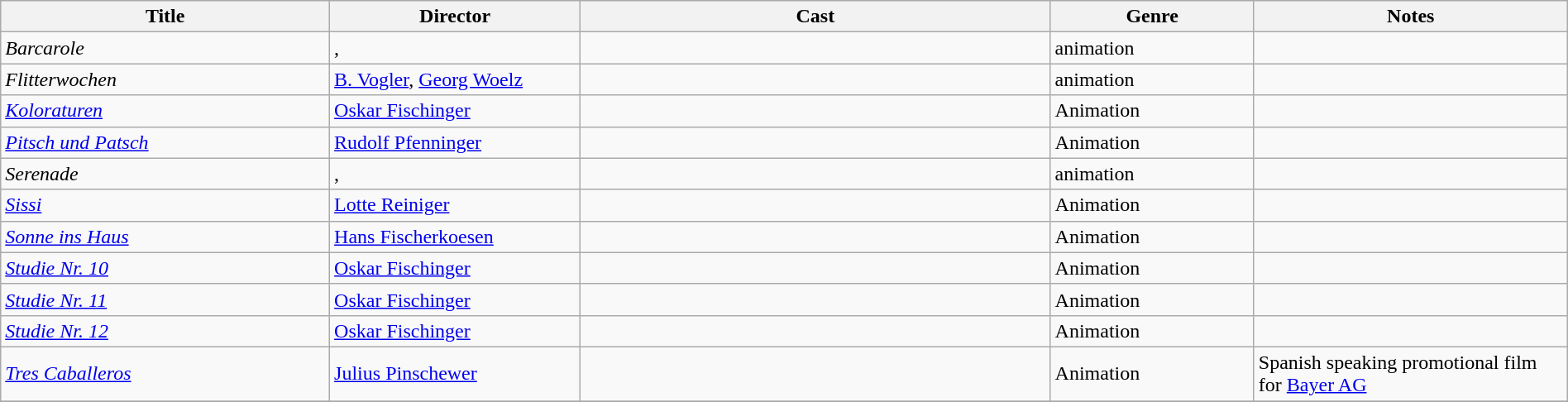<table class="wikitable" style="width:100%;">
<tr>
<th style="width:21%;">Title</th>
<th style="width:16%;">Director</th>
<th style="width:30%;">Cast</th>
<th style="width:13%;">Genre</th>
<th style="width:20%;">Notes</th>
</tr>
<tr>
<td><em>Barcarole</em></td>
<td>, </td>
<td></td>
<td>animation</td>
<td></td>
</tr>
<tr>
<td><em>Flitterwochen</em></td>
<td><a href='#'>B. Vogler</a>, <a href='#'>Georg Woelz</a></td>
<td></td>
<td>animation</td>
<td></td>
</tr>
<tr>
<td><em><a href='#'>Koloraturen</a></em></td>
<td><a href='#'>Oskar Fischinger</a></td>
<td></td>
<td>Animation</td>
<td></td>
</tr>
<tr>
<td><em><a href='#'>Pitsch und Patsch</a></em></td>
<td><a href='#'>Rudolf Pfenninger</a></td>
<td></td>
<td>Animation</td>
<td></td>
</tr>
<tr>
<td><em>Serenade</em></td>
<td>, </td>
<td></td>
<td>animation</td>
<td></td>
</tr>
<tr>
<td><em><a href='#'>Sissi</a></em></td>
<td><a href='#'>Lotte Reiniger</a></td>
<td></td>
<td>Animation</td>
<td></td>
</tr>
<tr>
<td><em><a href='#'>Sonne ins Haus</a></em></td>
<td><a href='#'>Hans Fischerkoesen</a></td>
<td></td>
<td>Animation</td>
<td></td>
</tr>
<tr>
<td><em><a href='#'>Studie Nr. 10</a></em></td>
<td><a href='#'>Oskar Fischinger</a></td>
<td></td>
<td>Animation</td>
<td></td>
</tr>
<tr>
<td><em><a href='#'>Studie Nr. 11</a></em></td>
<td><a href='#'>Oskar Fischinger</a></td>
<td></td>
<td>Animation</td>
<td></td>
</tr>
<tr>
<td><em><a href='#'>Studie Nr. 12</a></em></td>
<td><a href='#'>Oskar Fischinger</a></td>
<td></td>
<td>Animation</td>
<td></td>
</tr>
<tr>
<td><em><a href='#'>Tres Caballeros</a></em></td>
<td><a href='#'>Julius Pinschewer</a></td>
<td></td>
<td>Animation</td>
<td>Spanish speaking promotional film for <a href='#'>Bayer AG</a></td>
</tr>
<tr>
</tr>
</table>
